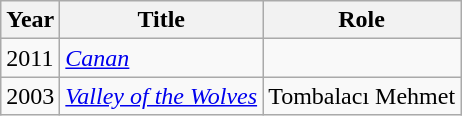<table class="wikitable sortable">
<tr>
<th>Year</th>
<th>Title</th>
<th>Role</th>
</tr>
<tr>
<td>2011</td>
<td><em><a href='#'>Canan</a></em></td>
<td></td>
</tr>
<tr>
<td>2003</td>
<td><em><a href='#'>Valley of the Wolves</a></em></td>
<td>Tombalacı Mehmet</td>
</tr>
</table>
